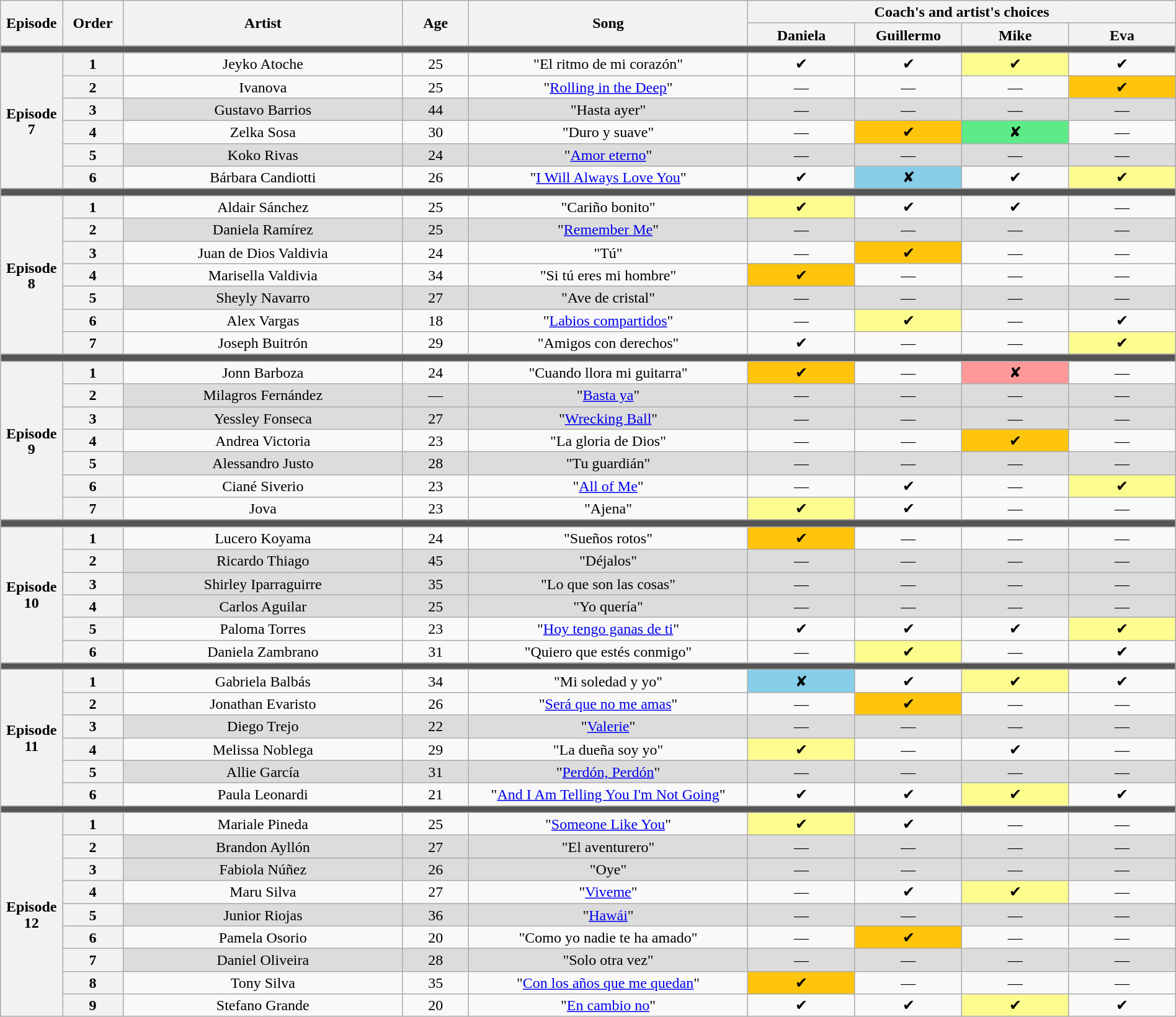<table class="wikitable" style="text-align:center; line-height:17px; width:100%">
<tr>
<th rowspan="2" scope="col" style="width:01%">Episode</th>
<th rowspan="2" scope="col" style="width:03%">Order</th>
<th rowspan="2" scope="col" style="width:17%">Artist</th>
<th rowspan="2" scope="col" style="width:04%">Age</th>
<th rowspan="2" scope="col" style="width:17%">Song</th>
<th colspan="4" scope="col" style="width:24%">Coach's and artist's choices</th>
</tr>
<tr>
<th style="width:6.5%">Daniela</th>
<th style="width:6.5%">Guillermo</th>
<th style="width:6.5%">Mike</th>
<th style="width:6.5%">Eva</th>
</tr>
<tr>
<td colspan="12" style="background:#555"></td>
</tr>
<tr>
<th scope="row" rowspan="6">Episode 7<br></th>
<th>1</th>
<td>Jeyko Atoche</td>
<td>25</td>
<td>"El ritmo de mi corazón"</td>
<td>✔</td>
<td>✔</td>
<td style="background:#fdfc8f">✔</td>
<td>✔</td>
</tr>
<tr>
<th>2</th>
<td>Ivanova</td>
<td>25</td>
<td>"<a href='#'>Rolling in the Deep</a>"</td>
<td>—</td>
<td>—</td>
<td>—</td>
<td style="background:#ffc40c">✔</td>
</tr>
<tr style="background:#dcdcdc">
<th>3</th>
<td>Gustavo Barrios</td>
<td>44</td>
<td>"Hasta ayer"</td>
<td>—</td>
<td>—</td>
<td>—</td>
<td>—</td>
</tr>
<tr>
<th>4</th>
<td>Zelka Sosa</td>
<td>30</td>
<td>"Duro y suave"</td>
<td>—</td>
<td style="background:#ffc40c">✔</td>
<td style="background:#5deb87">✘</td>
<td>—</td>
</tr>
<tr style="background:#dcdcdc">
<th>5</th>
<td>Koko Rivas</td>
<td>24</td>
<td>"<a href='#'>Amor eterno</a>"</td>
<td>—</td>
<td>—</td>
<td>—</td>
<td>—</td>
</tr>
<tr>
<th>6</th>
<td>Bárbara Candiotti</td>
<td>26</td>
<td>"<a href='#'>I Will Always Love You</a>"</td>
<td>✔</td>
<td style="background:#87ceeb">✘</td>
<td>✔</td>
<td style="background:#fdfc8f">✔</td>
</tr>
<tr>
<td colspan="12" style="background:#555"></td>
</tr>
<tr>
<th scope="row" rowspan="7">Episode 8<br></th>
<th>1</th>
<td>Aldair Sánchez</td>
<td>25</td>
<td>"Cariño bonito"</td>
<td style="background:#fdfc8f">✔</td>
<td>✔</td>
<td>✔</td>
<td>—</td>
</tr>
<tr style="background:#dcdcdc">
<th>2</th>
<td>Daniela Ramírez</td>
<td>25</td>
<td>"<a href='#'>Remember Me</a>"</td>
<td>—</td>
<td>—</td>
<td>—</td>
<td>—</td>
</tr>
<tr>
<th>3</th>
<td>Juan de Dios Valdivia</td>
<td>24</td>
<td>"Tú"</td>
<td>—</td>
<td style="background:#ffc40c">✔</td>
<td>—</td>
<td>—</td>
</tr>
<tr>
<th>4</th>
<td>Marisella Valdivia</td>
<td>34</td>
<td>"Si tú eres mi hombre"</td>
<td style="background:#ffc40c">✔</td>
<td>—</td>
<td>—</td>
<td>—</td>
</tr>
<tr style="background:#dcdcdc">
<th>5</th>
<td>Sheyly Navarro</td>
<td>27</td>
<td>"Ave de cristal"</td>
<td>—</td>
<td>—</td>
<td>—</td>
<td>—</td>
</tr>
<tr>
<th>6</th>
<td>Alex Vargas</td>
<td>18</td>
<td>"<a href='#'>Labios compartidos</a>"</td>
<td>—</td>
<td style="background:#fdfc8f">✔</td>
<td>—</td>
<td>✔</td>
</tr>
<tr>
<th>7</th>
<td>Joseph Buitrón</td>
<td>29</td>
<td>"Amigos con derechos"</td>
<td>✔</td>
<td>—</td>
<td>—</td>
<td style="background:#fdfc8f">✔</td>
</tr>
<tr>
<td colspan="12" style="background:#555"></td>
</tr>
<tr>
<th scope="row" rowspan="7">Episode 9<br></th>
<th>1</th>
<td>Jonn Barboza</td>
<td>24</td>
<td>"Cuando llora mi guitarra"</td>
<td style="background:#ffc40c">✔</td>
<td>—</td>
<td style="background:#ff9999">✘</td>
<td>—</td>
</tr>
<tr style="background:#dcdcdc">
<th>2</th>
<td>Milagros Fernández</td>
<td>—</td>
<td>"<a href='#'>Basta ya</a>"</td>
<td>—</td>
<td>—</td>
<td>—</td>
<td>—</td>
</tr>
<tr style="background:#dcdcdc">
<th>3</th>
<td>Yessley Fonseca</td>
<td>27</td>
<td>"<a href='#'>Wrecking Ball</a>"</td>
<td>—</td>
<td>—</td>
<td>—</td>
<td>—</td>
</tr>
<tr>
<th>4</th>
<td>Andrea Victoria</td>
<td>23</td>
<td>"La gloria de Dios"</td>
<td>—</td>
<td>—</td>
<td style="background:#ffc40c">✔</td>
<td>—</td>
</tr>
<tr style="background:#dcdcdc">
<th>5</th>
<td>Alessandro Justo</td>
<td>28</td>
<td>"Tu guardián"</td>
<td>—</td>
<td>—</td>
<td>—</td>
<td>—</td>
</tr>
<tr>
<th>6</th>
<td>Ciané Siverio</td>
<td>23</td>
<td>"<a href='#'>All of Me</a>"</td>
<td>—</td>
<td>✔</td>
<td>—</td>
<td style="background:#fdfc8f">✔</td>
</tr>
<tr>
<th>7</th>
<td>Jova</td>
<td>23</td>
<td>"Ajena"</td>
<td style="background:#fdfc8f">✔</td>
<td>✔</td>
<td>—</td>
<td>—</td>
</tr>
<tr>
<td colspan="12" style="background:#555"></td>
</tr>
<tr>
<th scope="row" rowspan="6">Episode 10<br></th>
<th>1</th>
<td>Lucero Koyama</td>
<td>24</td>
<td>"Sueños rotos"</td>
<td style="background:#ffc40c">✔</td>
<td>—</td>
<td>—</td>
<td>—</td>
</tr>
<tr style="background:#dcdcdc">
<th>2</th>
<td>Ricardo Thiago</td>
<td>45</td>
<td>"Déjalos"</td>
<td>—</td>
<td>—</td>
<td>—</td>
<td>—</td>
</tr>
<tr style="background:#dcdcdc">
<th>3</th>
<td>Shirley Iparraguirre</td>
<td>35</td>
<td>"Lo que son las cosas"</td>
<td>—</td>
<td>—</td>
<td>—</td>
<td>—</td>
</tr>
<tr style="background:#dcdcdc">
<th>4</th>
<td>Carlos Aguilar</td>
<td>25</td>
<td>"Yo quería"</td>
<td>—</td>
<td>—</td>
<td>—</td>
<td>—</td>
</tr>
<tr>
<th>5</th>
<td>Paloma Torres</td>
<td>23</td>
<td>"<a href='#'>Hoy tengo ganas de ti</a>"</td>
<td>✔</td>
<td>✔</td>
<td>✔</td>
<td style="background:#fdfc8f">✔</td>
</tr>
<tr>
<th>6</th>
<td>Daniela Zambrano</td>
<td>31</td>
<td>"Quiero que estés conmigo"</td>
<td>—</td>
<td style="background:#fdfc8f">✔</td>
<td>—</td>
<td>✔</td>
</tr>
<tr>
<td colspan="12" style="background:#555"></td>
</tr>
<tr>
<th scope="row" rowspan="6">Episode 11<br></th>
<th>1</th>
<td>Gabriela Balbás</td>
<td>34</td>
<td>"Mi soledad y yo"</td>
<td style="background:#87ceeb">✘</td>
<td>✔</td>
<td style="background:#fdfc8f">✔</td>
<td>✔</td>
</tr>
<tr>
<th>2</th>
<td>Jonathan Evaristo</td>
<td>26</td>
<td>"<a href='#'>Será que no me amas</a>"</td>
<td>—</td>
<td style="background:#ffc40c">✔</td>
<td>—</td>
<td>—</td>
</tr>
<tr style="background:#dcdcdc">
<th>3</th>
<td>Diego Trejo</td>
<td>22</td>
<td>"<a href='#'>Valerie</a>"</td>
<td>—</td>
<td>—</td>
<td>—</td>
<td>—</td>
</tr>
<tr>
<th>4</th>
<td>Melissa Noblega</td>
<td>29</td>
<td>"La dueña soy yo"</td>
<td style="background:#fdfc8f">✔</td>
<td>—</td>
<td>✔</td>
<td>—</td>
</tr>
<tr style="background:#dcdcdc">
<th>5</th>
<td>Allie García</td>
<td>31</td>
<td>"<a href='#'>Perdón, Perdón</a>"</td>
<td>—</td>
<td>—</td>
<td>—</td>
<td>—</td>
</tr>
<tr>
<th>6</th>
<td>Paula Leonardi</td>
<td>21</td>
<td>"<a href='#'>And I Am Telling You I'm Not Going</a>"</td>
<td>✔</td>
<td>✔</td>
<td style="background:#fdfc8f">✔</td>
<td>✔</td>
</tr>
<tr>
<td colspan="12" style="background:#555"></td>
</tr>
<tr>
<th scope="row" rowspan="9">Episode 12<br></th>
<th>1</th>
<td>Mariale Pineda</td>
<td>25</td>
<td>"<a href='#'>Someone Like You</a>"</td>
<td style="background:#fdfc8f">✔</td>
<td>✔</td>
<td>—</td>
<td>—</td>
</tr>
<tr style="background:#dcdcdc">
<th>2</th>
<td>Brandon Ayllón</td>
<td>27</td>
<td>"El aventurero"</td>
<td>—</td>
<td>—</td>
<td>—</td>
<td>—</td>
</tr>
<tr style="background:#dcdcdc">
<th>3</th>
<td>Fabiola Núñez</td>
<td>26</td>
<td>"Oye"</td>
<td>—</td>
<td>—</td>
<td>—</td>
<td>—</td>
</tr>
<tr>
<th>4</th>
<td>Maru Silva</td>
<td>27</td>
<td>"<a href='#'>Viveme</a>"</td>
<td>—</td>
<td>✔</td>
<td style="background:#fdfc8f">✔</td>
<td>—</td>
</tr>
<tr style="background:#dcdcdc">
<th>5</th>
<td>Junior Riojas</td>
<td>36</td>
<td>"<a href='#'>Hawái</a>"</td>
<td>—</td>
<td>—</td>
<td>—</td>
<td>—</td>
</tr>
<tr>
<th>6</th>
<td>Pamela Osorio</td>
<td>20</td>
<td>"Como yo nadie te ha amado"</td>
<td>—</td>
<td style="background:#ffc40c">✔</td>
<td>—</td>
<td>—</td>
</tr>
<tr style="background:#dcdcdc">
<th>7</th>
<td>Daniel Oliveira</td>
<td>28</td>
<td>"Solo otra vez"</td>
<td>—</td>
<td>—</td>
<td>—</td>
<td>—</td>
</tr>
<tr>
<th>8</th>
<td>Tony Silva</td>
<td>35</td>
<td>"<a href='#'>Con los años que me quedan</a>"</td>
<td style="background:#ffc40c">✔</td>
<td>—</td>
<td>—</td>
<td>—</td>
</tr>
<tr>
<th>9</th>
<td>Stefano Grande</td>
<td>20</td>
<td>"<a href='#'>En cambio no</a>"</td>
<td>✔</td>
<td>✔</td>
<td style="background:#fdfc8f">✔</td>
<td>✔</td>
</tr>
</table>
